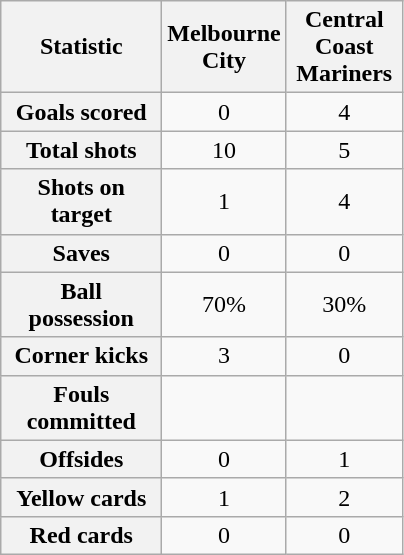<table class="wikitable plainrowheaders" style="text-align:center">
<tr>
<th scope="col" style="width:100px">Statistic</th>
<th scope="col" style="width:70px">Melbourne City</th>
<th scope="col" style="width:70px">Central Coast Mariners</th>
</tr>
<tr>
<th scope=row>Goals scored</th>
<td>0</td>
<td>4</td>
</tr>
<tr>
<th scope=row>Total shots</th>
<td>10</td>
<td>5</td>
</tr>
<tr>
<th scope=row>Shots on target</th>
<td>1</td>
<td>4</td>
</tr>
<tr>
<th scope=row>Saves</th>
<td>0</td>
<td>0</td>
</tr>
<tr>
<th scope=row>Ball possession</th>
<td>70%</td>
<td>30%</td>
</tr>
<tr>
<th scope=row>Corner kicks</th>
<td>3</td>
<td>0</td>
</tr>
<tr>
<th scope=row>Fouls committed</th>
<td></td>
<td></td>
</tr>
<tr>
<th scope=row>Offsides</th>
<td>0</td>
<td>1</td>
</tr>
<tr>
<th scope=row>Yellow cards</th>
<td>1</td>
<td>2</td>
</tr>
<tr>
<th scope=row>Red cards</th>
<td>0</td>
<td>0</td>
</tr>
</table>
